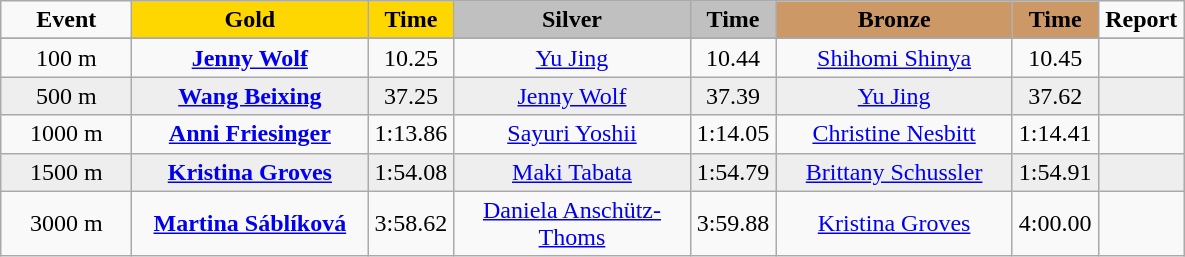<table class="wikitable">
<tr>
<td width="80" align="center"><strong>Event</strong></td>
<td width="150" bgcolor="gold" align="center"><strong>Gold</strong></td>
<td width="50" bgcolor="gold" align="center"><strong>Time</strong></td>
<td width="150" bgcolor="silver" align="center"><strong>Silver</strong></td>
<td width="50" bgcolor="silver" align="center"><strong>Time</strong></td>
<td width="150" bgcolor="#CC9966" align="center"><strong>Bronze</strong></td>
<td width="50" bgcolor="#CC9966" align="center"><strong>Time</strong></td>
<td width="50" align="center"><strong>Report</strong></td>
</tr>
<tr bgcolor="#cccccc">
</tr>
<tr>
<td align="center">100 m</td>
<td align="center"><strong><a href='#'>Jenny Wolf</a></strong><br><small></small></td>
<td align="center">10.25</td>
<td align="center"><a href='#'>Yu Jing</a><br><small></small></td>
<td align="center">10.44</td>
<td align="center"><a href='#'>Shihomi Shinya</a><br><small></small></td>
<td align="center">10.45</td>
<td align="center"></td>
</tr>
<tr bgcolor="#eeeeee">
<td align="center">500 m</td>
<td align="center"><strong><a href='#'>Wang Beixing</a></strong><br><small></small></td>
<td align="center">37.25</td>
<td align="center"><a href='#'>Jenny Wolf</a><br><small></small></td>
<td align="center">37.39</td>
<td align="center"><a href='#'>Yu Jing</a><br><small></small></td>
<td align="center">37.62</td>
<td align="center"></td>
</tr>
<tr>
<td align="center">1000 m</td>
<td align="center"><strong><a href='#'>Anni Friesinger</a></strong><br><small></small></td>
<td align="center">1:13.86</td>
<td align="center"><a href='#'>Sayuri Yoshii</a><br><small></small></td>
<td align="center">1:14.05</td>
<td align="center"><a href='#'>Christine Nesbitt</a><br><small></small></td>
<td align="center">1:14.41</td>
<td align="center"></td>
</tr>
<tr bgcolor="#eeeeee">
<td align="center">1500 m</td>
<td align="center"><strong><a href='#'>Kristina Groves</a></strong><br><small></small></td>
<td align="center">1:54.08</td>
<td align="center"><a href='#'>Maki Tabata</a><br><small></small></td>
<td align="center">1:54.79</td>
<td align="center"><a href='#'>Brittany Schussler</a><br><small></small></td>
<td align="center">1:54.91</td>
<td align="center"></td>
</tr>
<tr>
<td align="center">3000 m</td>
<td align="center"><strong><a href='#'>Martina Sáblíková</a></strong><br><small></small></td>
<td align="center">3:58.62</td>
<td align="center"><a href='#'>Daniela Anschütz-Thoms</a><br><small></small></td>
<td align="center">3:59.88</td>
<td align="center"><a href='#'>Kristina Groves</a><br><small></small></td>
<td align="center">4:00.00</td>
<td align="center"></td>
</tr>
</table>
